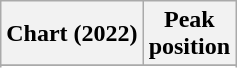<table class="wikitable sortable plainrowheaders" style="text-align:center">
<tr>
<th scope="col">Chart (2022)</th>
<th scope="col">Peak<br>position</th>
</tr>
<tr>
</tr>
<tr>
</tr>
<tr>
</tr>
</table>
